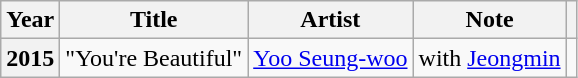<table class="wikitable plainrowheaders" style="text-align: center;">
<tr>
<th scope="col">Year</th>
<th scope="col">Title</th>
<th scope="col">Artist</th>
<th scope="col">Note</th>
<th scope="col" class="unsortable"></th>
</tr>
<tr>
<th scope="row">2015</th>
<td>"You're Beautiful"</td>
<td><a href='#'>Yoo Seung-woo</a></td>
<td>with <a href='#'>Jeongmin</a></td>
<td></td>
</tr>
</table>
